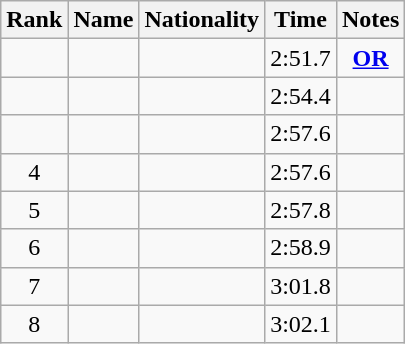<table class="wikitable sortable" style="text-align:center">
<tr>
<th>Rank</th>
<th>Name</th>
<th>Nationality</th>
<th>Time</th>
<th class="unsortable">Notes</th>
</tr>
<tr>
<td></td>
<td align="left"></td>
<td align="left"></td>
<td>2:51.7</td>
<td><strong><a href='#'>OR</a></strong></td>
</tr>
<tr>
<td></td>
<td align="left"></td>
<td align="left"></td>
<td>2:54.4</td>
<td></td>
</tr>
<tr>
<td></td>
<td align="left"></td>
<td align="left"></td>
<td>2:57.6</td>
<td></td>
</tr>
<tr>
<td>4</td>
<td align="left"></td>
<td align="left"></td>
<td>2:57.6</td>
<td></td>
</tr>
<tr>
<td>5</td>
<td align="left"></td>
<td align="left"></td>
<td>2:57.8</td>
<td></td>
</tr>
<tr>
<td>6</td>
<td align="left"></td>
<td align="left"></td>
<td>2:58.9</td>
<td></td>
</tr>
<tr>
<td>7</td>
<td align="left"></td>
<td align="left"></td>
<td>3:01.8</td>
<td></td>
</tr>
<tr>
<td>8</td>
<td align="left"></td>
<td align="left"></td>
<td>3:02.1</td>
<td></td>
</tr>
</table>
